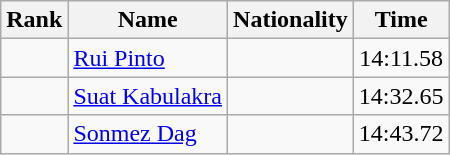<table class="wikitable sortable"  style="text-align:center">
<tr>
<th>Rank</th>
<th>Name</th>
<th>Nationality</th>
<th>Time</th>
</tr>
<tr>
<td></td>
<td align=left><a href='#'>Rui Pinto</a></td>
<td align=left></td>
<td>14:11.58</td>
</tr>
<tr>
<td></td>
<td align=left><a href='#'>Suat Kabulakra</a></td>
<td align=left></td>
<td>14:32.65</td>
</tr>
<tr>
<td></td>
<td align=left><a href='#'>Sonmez Dag</a></td>
<td align=left></td>
<td>14:43.72</td>
</tr>
</table>
